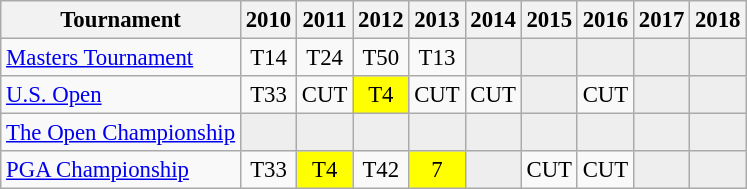<table class="wikitable" style="font-size:95%;text-align:center;">
<tr>
<th>Tournament</th>
<th>2010</th>
<th>2011</th>
<th>2012</th>
<th>2013</th>
<th>2014</th>
<th>2015</th>
<th>2016</th>
<th>2017</th>
<th>2018</th>
</tr>
<tr>
<td align=left><a href='#'>Masters Tournament</a></td>
<td>T14</td>
<td>T24</td>
<td>T50</td>
<td>T13</td>
<td style="background:#eeeeee;"></td>
<td style="background:#eeeeee;"></td>
<td style="background:#eeeeee;"></td>
<td style="background:#eeeeee;"></td>
<td style="background:#eeeeee;"></td>
</tr>
<tr>
<td align=left><a href='#'>U.S. Open</a></td>
<td>T33</td>
<td>CUT</td>
<td style="background:yellow;">T4</td>
<td>CUT</td>
<td>CUT</td>
<td style="background:#eeeeee;"></td>
<td>CUT</td>
<td style="background:#eeeeee;"></td>
<td style="background:#eeeeee;"></td>
</tr>
<tr>
<td align=left><a href='#'>The Open Championship</a></td>
<td style="background:#eeeeee;"></td>
<td style="background:#eeeeee;"></td>
<td style="background:#eeeeee;"></td>
<td style="background:#eeeeee;"></td>
<td style="background:#eeeeee;"></td>
<td style="background:#eeeeee;"></td>
<td style="background:#eeeeee;"></td>
<td style="background:#eeeeee;"></td>
<td style="background:#eeeeee;"></td>
</tr>
<tr>
<td align=left><a href='#'>PGA Championship</a></td>
<td>T33</td>
<td style="background:yellow;">T4</td>
<td>T42</td>
<td style="background:yellow;">7</td>
<td style="background:#eeeeee;"></td>
<td>CUT</td>
<td>CUT</td>
<td style="background:#eeeeee;"></td>
<td style="background:#eeeeee;"></td>
</tr>
</table>
